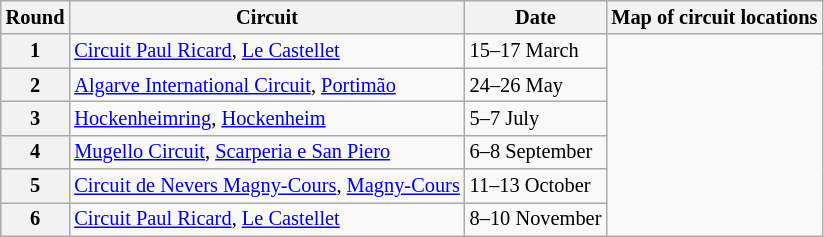<table class="wikitable" style="font-size:85%;">
<tr>
<th>Round</th>
<th>Circuit</th>
<th>Date</th>
<th>Map of circuit locations</th>
</tr>
<tr>
<th>1</th>
<td> <a href='#'>Circuit Paul Ricard</a>, <a href='#'>Le Castellet</a></td>
<td>15–17 March</td>
<td rowspan="6"></td>
</tr>
<tr>
<th>2</th>
<td> <a href='#'>Algarve International Circuit</a>, <a href='#'>Portimão</a></td>
<td>24–26 May</td>
</tr>
<tr>
<th>3</th>
<td> <a href='#'>Hockenheimring</a>, <a href='#'>Hockenheim</a></td>
<td>5–7 July</td>
</tr>
<tr>
<th>4</th>
<td> <a href='#'>Mugello Circuit</a>, <a href='#'>Scarperia e San Piero</a></td>
<td>6–8 September</td>
</tr>
<tr>
<th>5</th>
<td> <a href='#'>Circuit de Nevers Magny-Cours</a>, <a href='#'>Magny-Cours</a></td>
<td>11–13 October</td>
</tr>
<tr>
<th>6</th>
<td> <a href='#'>Circuit Paul Ricard</a>, <a href='#'>Le Castellet</a></td>
<td>8–10 November</td>
</tr>
</table>
